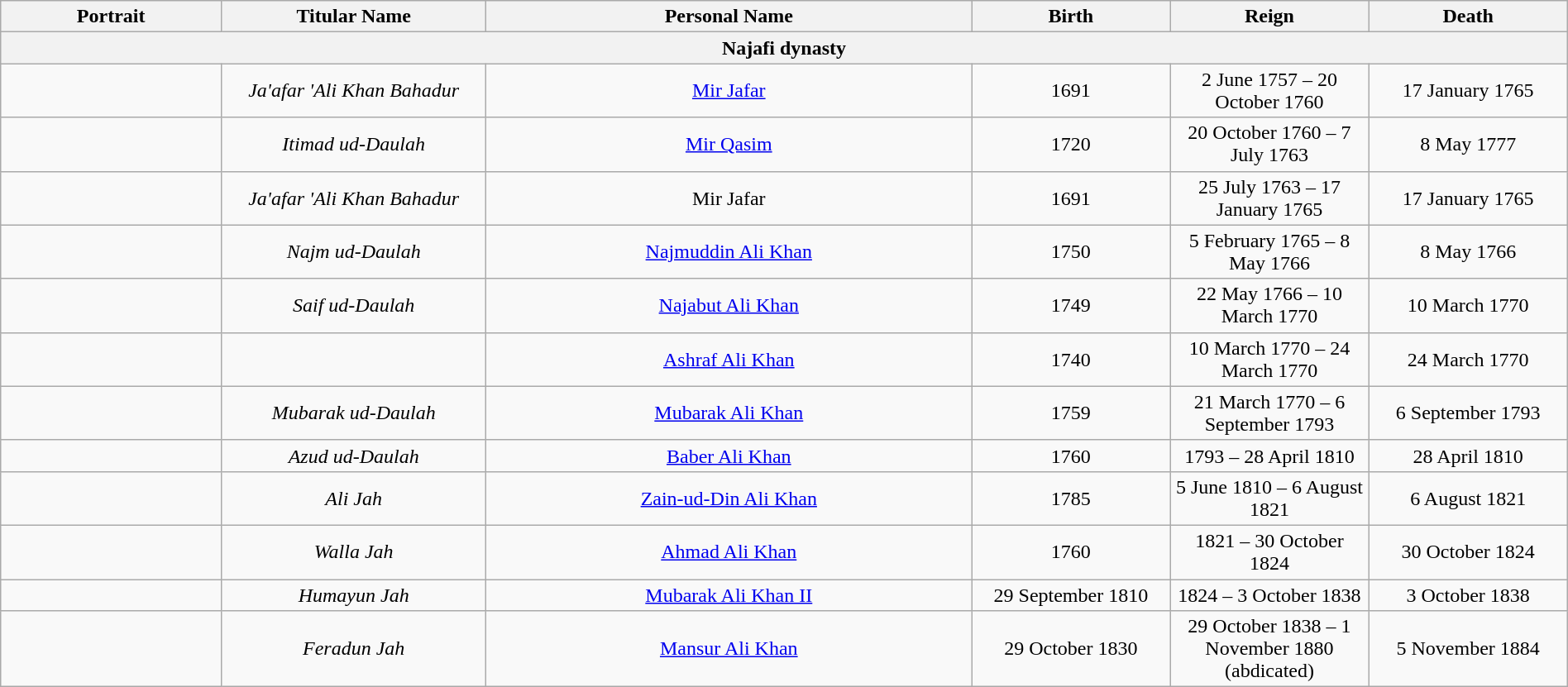<table class="wikitable" style="width:100%; text-align:center;">
<tr>
<th style="width:10%;">Portrait</th>
<th style="width:12%;">Titular Name</th>
<th style="width:22%;">Personal Name</th>
<th style="width:9%;">Birth</th>
<th style="width:9%;">Reign</th>
<th style="width:9%;">Death</th>
</tr>
<tr>
<th scope="row" colspan="6">Najafi dynasty</th>
</tr>
<tr>
<td></td>
<td><em>Ja'afar 'Ali Khan Bahadur</em></td>
<td><a href='#'>Mir Jafar</a></td>
<td>1691</td>
<td>2 June 1757 – 20 October 1760</td>
<td>17 January 1765</td>
</tr>
<tr>
<td></td>
<td><em> Itimad ud-Daulah</em></td>
<td><a href='#'>Mir Qasim</a></td>
<td>1720</td>
<td>20 October 1760 – 7 July 1763</td>
<td>8 May 1777</td>
</tr>
<tr>
<td></td>
<td><em>Ja'afar 'Ali Khan Bahadur</em></td>
<td>Mir Jafar</td>
<td>1691</td>
<td>25 July 1763 – 17 January 1765</td>
<td>17 January 1765</td>
</tr>
<tr>
<td></td>
<td><em>Najm ud-Daulah</em></td>
<td><a href='#'>Najmuddin Ali Khan</a></td>
<td>1750</td>
<td>5 February 1765 – 8 May 1766</td>
<td>8 May 1766</td>
</tr>
<tr>
<td></td>
<td><em>Saif ud-Daulah</em></td>
<td><a href='#'>Najabut Ali Khan</a></td>
<td>1749</td>
<td>22 May 1766 – 10 March 1770</td>
<td>10 March 1770</td>
</tr>
<tr>
<td></td>
<td></td>
<td><a href='#'>Ashraf Ali Khan</a></td>
<td>1740</td>
<td>10 March 1770 – 24 March 1770</td>
<td>24 March 1770</td>
</tr>
<tr>
<td></td>
<td><em>Mubarak ud-Daulah</em></td>
<td><a href='#'>Mubarak Ali Khan</a></td>
<td>1759</td>
<td>21 March 1770 – 6 September 1793</td>
<td>6 September 1793</td>
</tr>
<tr>
<td></td>
<td><em>Azud ud-Daulah</em></td>
<td><a href='#'>Baber Ali Khan</a></td>
<td>1760</td>
<td>1793 – 28 April 1810</td>
<td>28 April 1810</td>
</tr>
<tr>
<td></td>
<td><em>Ali Jah</em></td>
<td><a href='#'>Zain-ud-Din Ali Khan</a></td>
<td>1785</td>
<td>5 June 1810 – 6 August 1821</td>
<td>6 August 1821</td>
</tr>
<tr>
<td></td>
<td><em>Walla Jah</em></td>
<td><a href='#'>Ahmad Ali Khan</a></td>
<td>1760</td>
<td>1821 – 30 October 1824</td>
<td>30 October 1824</td>
</tr>
<tr>
<td></td>
<td><em>Humayun Jah</em></td>
<td><a href='#'>Mubarak Ali Khan II</a></td>
<td>29 September 1810</td>
<td>1824 – 3 October 1838</td>
<td>3 October 1838</td>
</tr>
<tr>
<td></td>
<td><em>Feradun Jah</em></td>
<td><a href='#'>Mansur Ali Khan</a></td>
<td>29 October 1830</td>
<td>29 October 1838 – 1 November 1880 (abdicated)</td>
<td>5 November 1884</td>
</tr>
</table>
